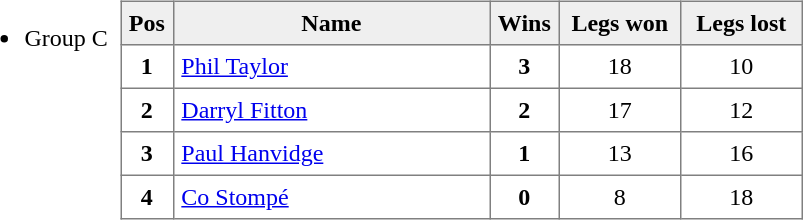<table>
<tr style="vertical-align: top;">
<td><br><ul><li>Group C</li></ul></td>
<td></td>
<td><br><table style=border-collapse:collapse border=1 cellspacing=0 cellpadding=5>
<tr align=center bgcolor=#efefef>
<th width=20>Pos</th>
<th width=200>Name</th>
<th width=20><strong>Wins</strong></th>
<th width=70>Legs won</th>
<th width=70>Legs lost</th>
</tr>
<tr align=center>
<td><strong>1</strong></td>
<td align="left"> <a href='#'>Phil Taylor</a></td>
<td><strong>3</strong></td>
<td>18</td>
<td>10</td>
</tr>
<tr align=center>
<td><strong>2</strong></td>
<td align="left"> <a href='#'>Darryl Fitton</a></td>
<td><strong>2</strong></td>
<td>17</td>
<td>12</td>
</tr>
<tr align=center>
<td><strong>3</strong></td>
<td align="left"> <a href='#'>Paul Hanvidge</a></td>
<td><strong>1</strong></td>
<td>13</td>
<td>16</td>
</tr>
<tr align=center>
<td><strong>4</strong></td>
<td align="left"> <a href='#'>Co Stompé</a></td>
<td><strong>0</strong></td>
<td>8</td>
<td>18</td>
</tr>
</table>
</td>
</tr>
</table>
